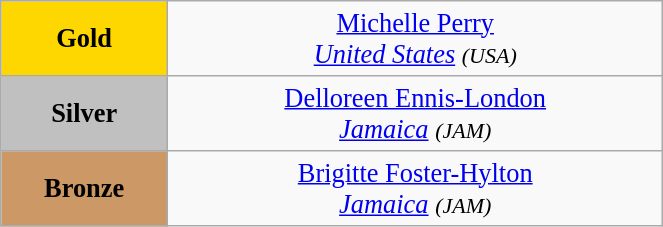<table class="wikitable" style=" text-align:center; font-size:110%;" width="35%">
<tr>
<td bgcolor="gold"><strong>Gold</strong></td>
<td> <a href='#'>Michelle Perry</a><br><em><a href='#'>United States</a> <small>(USA)</small></em></td>
</tr>
<tr>
<td bgcolor="silver"><strong>Silver</strong></td>
<td> <a href='#'>Delloreen Ennis-London</a><br><em><a href='#'>Jamaica</a> <small>(JAM)</small></em></td>
</tr>
<tr>
<td bgcolor="CC9966"><strong>Bronze</strong></td>
<td> <a href='#'>Brigitte Foster-Hylton</a><br><em><a href='#'>Jamaica</a> <small>(JAM)</small></em></td>
</tr>
</table>
